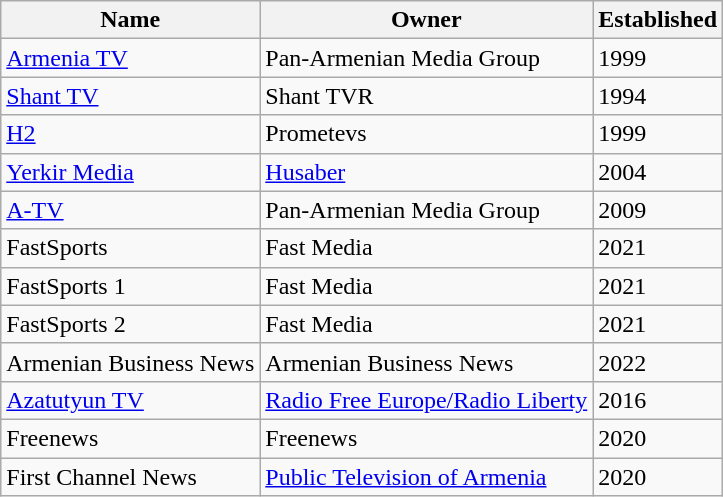<table class="wikitable" border="1" class="wikitable sortable">
<tr>
<th>Name</th>
<th>Owner</th>
<th>Established</th>
</tr>
<tr>
<td><a href='#'>Armenia TV</a></td>
<td>Pan-Armenian Media Group</td>
<td>1999</td>
</tr>
<tr>
<td><a href='#'>Shant TV</a></td>
<td>Shant TVR</td>
<td>1994</td>
</tr>
<tr>
<td><a href='#'>H2</a></td>
<td>Prometevs</td>
<td>1999</td>
</tr>
<tr>
<td><a href='#'>Yerkir Media</a></td>
<td><a href='#'>Husaber</a></td>
<td>2004</td>
</tr>
<tr>
<td><a href='#'>A-TV</a></td>
<td>Pan-Armenian Media Group</td>
<td>2009</td>
</tr>
<tr>
<td>FastSports</td>
<td>Fast Media</td>
<td>2021</td>
</tr>
<tr>
<td>FastSports 1</td>
<td>Fast Media</td>
<td>2021</td>
</tr>
<tr>
<td>FastSports 2</td>
<td>Fast Media</td>
<td>2021</td>
</tr>
<tr>
<td>Armenian Business News</td>
<td>Armenian Business News</td>
<td>2022</td>
</tr>
<tr>
<td><a href='#'>Azatutyun TV</a></td>
<td><a href='#'>Radio Free Europe/Radio Liberty</a></td>
<td>2016</td>
</tr>
<tr>
<td>Freenews</td>
<td>Freenews</td>
<td>2020</td>
</tr>
<tr>
<td>First Channel News</td>
<td><a href='#'>Public Television of Armenia</a></td>
<td>2020</td>
</tr>
</table>
